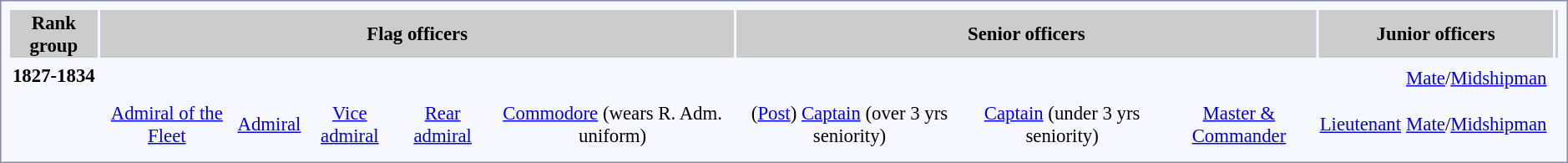<table style="border:1px solid #8888aa; background-color:#f7f8ff; padding:5px; font-size:95%; margin: 0px 12px 12px 0px; text-align:center;">
<tr style="background-color:#CCCCCC;">
<th>Rank group</th>
<th colspan=5>Flag officers</th>
<th colspan=3>Senior officers</th>
<th colspan=3>Junior officers</th>
<th></th>
</tr>
<tr>
<td rowspan=2><strong>1827-1834</strong></td>
<td></td>
<td></td>
<td></td>
<td></td>
<td></td>
<td></td>
<td></td>
<td></td>
<td></td>
<td></td>
</tr>
<tr>
<td></td>
<td></td>
<td></td>
<td></td>
<td></td>
<td></td>
<td></td>
<td></td>
<td></td>
<td><a href='#'>Mate</a>/<a href='#'>Midshipman</a></td>
<td></td>
</tr>
<tr>
<td></td>
<td></td>
<td></td>
<td></td>
<td></td>
<td></td>
<td></td>
<td></td>
<td></td>
<td></td>
<td></td>
<td></td>
</tr>
<tr>
</tr>
<tr>
<td></td>
<td><a href='#'>Admiral of the Fleet</a></td>
<td><a href='#'>Admiral</a></td>
<td><a href='#'>Vice admiral</a></td>
<td><a href='#'>Rear admiral</a></td>
<td><a href='#'>Commodore</a> (wears R. Adm. uniform)</td>
<td>(<a href='#'>Post</a>) <a href='#'>Captain</a> (over 3 yrs seniority)</td>
<td><a href='#'>Captain</a> (under 3 yrs seniority)</td>
<td><a href='#'>Master & Commander</a></td>
<td><a href='#'>Lieutenant</a></td>
<td><a href='#'>Mate</a>/<a href='#'>Midshipman</a></td>
</tr>
<tr>
<td></td>
</tr>
</table>
